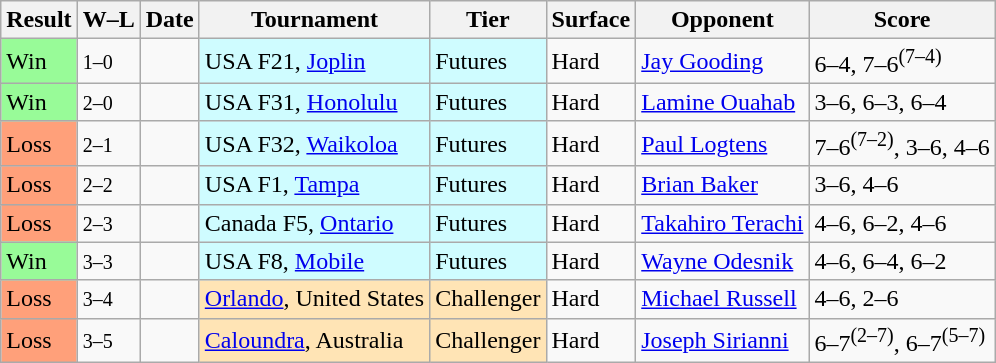<table class="sortable wikitable">
<tr>
<th>Result</th>
<th class="unsortable">W–L</th>
<th>Date</th>
<th>Tournament</th>
<th>Tier</th>
<th>Surface</th>
<th>Opponent</th>
<th class="unsortable">Score</th>
</tr>
<tr>
<td bgcolor=98FB98>Win</td>
<td><small>1–0</small></td>
<td></td>
<td style="background:#cffcff;">USA F21, <a href='#'>Joplin</a></td>
<td style="background:#cffcff;">Futures</td>
<td>Hard</td>
<td> <a href='#'>Jay Gooding</a></td>
<td>6–4, 7–6<sup>(7–4)</sup></td>
</tr>
<tr>
<td bgcolor=98FB98>Win</td>
<td><small>2–0</small></td>
<td></td>
<td style="background:#cffcff;">USA F31, <a href='#'>Honolulu</a></td>
<td style="background:#cffcff;">Futures</td>
<td>Hard</td>
<td> <a href='#'>Lamine Ouahab</a></td>
<td>3–6, 6–3, 6–4</td>
</tr>
<tr>
<td bgcolor=FFA07A>Loss</td>
<td><small>2–1</small></td>
<td></td>
<td style="background:#cffcff;">USA F32, <a href='#'>Waikoloa</a></td>
<td style="background:#cffcff;">Futures</td>
<td>Hard</td>
<td> <a href='#'>Paul Logtens</a></td>
<td>7–6<sup>(7–2)</sup>, 3–6, 4–6</td>
</tr>
<tr>
<td bgcolor=FFA07A>Loss</td>
<td><small>2–2</small></td>
<td></td>
<td style="background:#cffcff;">USA F1, <a href='#'>Tampa</a></td>
<td style="background:#cffcff;">Futures</td>
<td>Hard</td>
<td> <a href='#'>Brian Baker</a></td>
<td>3–6, 4–6</td>
</tr>
<tr>
<td bgcolor=FFA07A>Loss</td>
<td><small>2–3</small></td>
<td></td>
<td style="background:#cffcff;">Canada F5, <a href='#'>Ontario</a></td>
<td style="background:#cffcff;">Futures</td>
<td>Hard</td>
<td> <a href='#'>Takahiro Terachi</a></td>
<td>4–6, 6–2, 4–6</td>
</tr>
<tr>
<td bgcolor=98FB98>Win</td>
<td><small>3–3</small></td>
<td></td>
<td style="background:#cffcff;">USA F8, <a href='#'>Mobile</a></td>
<td style="background:#cffcff;">Futures</td>
<td>Hard</td>
<td> <a href='#'>Wayne Odesnik</a></td>
<td>4–6, 6–4, 6–2</td>
</tr>
<tr>
<td bgcolor=FFA07A>Loss</td>
<td><small>3–4</small></td>
<td></td>
<td style="background:moccasin;"><a href='#'>Orlando</a>, United States</td>
<td style="background:moccasin;">Challenger</td>
<td>Hard</td>
<td> <a href='#'>Michael Russell</a></td>
<td>4–6, 2–6</td>
</tr>
<tr>
<td bgcolor=FFA07A>Loss</td>
<td><small>3–5</small></td>
<td></td>
<td style="background:moccasin;"><a href='#'>Caloundra</a>, Australia</td>
<td style="background:moccasin;">Challenger</td>
<td>Hard</td>
<td> <a href='#'>Joseph Sirianni</a></td>
<td>6–7<sup>(2–7)</sup>, 6–7<sup>(5–7)</sup></td>
</tr>
</table>
